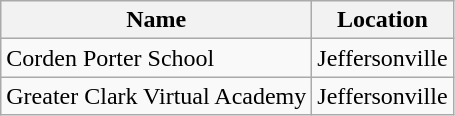<table class="wikitable">
<tr>
<th>Name</th>
<th>Location</th>
</tr>
<tr>
<td>Corden Porter School</td>
<td>Jeffersonville</td>
</tr>
<tr>
<td>Greater Clark Virtual Academy</td>
<td>Jeffersonville</td>
</tr>
</table>
